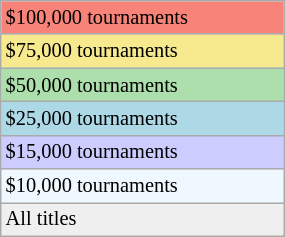<table class="wikitable" style="font-size:85%; width:15%;">
<tr style="background:#f88379;">
<td>$100,000 tournaments</td>
</tr>
<tr style="background:#f7e98e;">
<td>$75,000 tournaments</td>
</tr>
<tr style="background:#addfad;">
<td>$50,000 tournaments</td>
</tr>
<tr style="background:lightblue;">
<td>$25,000 tournaments</td>
</tr>
<tr style="background:#ccccff;">
<td>$15,000 tournaments</td>
</tr>
<tr style="background:#f0f8ff;">
<td>$10,000 tournaments</td>
</tr>
<tr style="background:#efefef;">
<td>All titles</td>
</tr>
</table>
